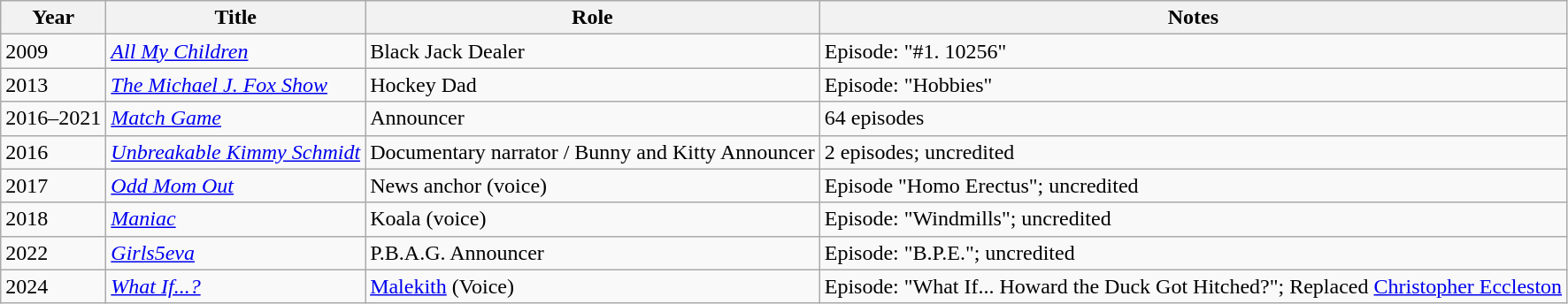<table class="wikitable sortable">
<tr>
<th>Year</th>
<th>Title</th>
<th>Role</th>
<th class=unsortable>Notes</th>
</tr>
<tr>
<td>2009</td>
<td><em><a href='#'>All My Children</a></em></td>
<td>Black Jack Dealer</td>
<td>Episode: "#1. 10256"</td>
</tr>
<tr>
<td>2013</td>
<td><em><a href='#'>The Michael J. Fox Show</a></em></td>
<td>Hockey Dad</td>
<td>Episode: "Hobbies"</td>
</tr>
<tr>
<td>2016–2021</td>
<td><em><a href='#'>Match Game</a></em></td>
<td>Announcer</td>
<td>64 episodes</td>
</tr>
<tr>
<td>2016</td>
<td><em><a href='#'>Unbreakable Kimmy Schmidt</a></em></td>
<td>Documentary narrator / Bunny and Kitty Announcer</td>
<td>2 episodes; uncredited</td>
</tr>
<tr>
<td>2017</td>
<td><em><a href='#'>Odd Mom Out</a></em></td>
<td>News anchor (voice)</td>
<td>Episode "Homo Erectus"; uncredited</td>
</tr>
<tr>
<td>2018</td>
<td><em><a href='#'>Maniac</a></em></td>
<td>Koala (voice)</td>
<td>Episode: "Windmills"; uncredited</td>
</tr>
<tr>
<td>2022</td>
<td><em><a href='#'>Girls5eva</a></em></td>
<td>P.B.A.G. Announcer</td>
<td>Episode: "B.P.E."; uncredited</td>
</tr>
<tr>
<td>2024</td>
<td><em><a href='#'>What If...?</a></em></td>
<td><a href='#'>Malekith</a> (Voice)</td>
<td>Episode: "What If... Howard the Duck Got Hitched?"; Replaced <a href='#'>Christopher Eccleston</a></td>
</tr>
</table>
